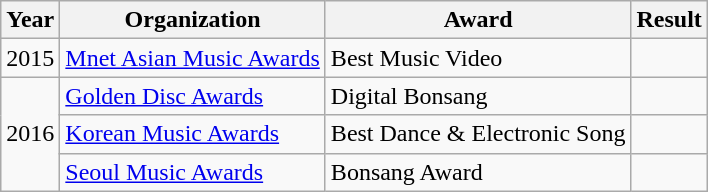<table class="wikitable plainrowheaders">
<tr>
<th scope="col">Year</th>
<th scope="col">Organization</th>
<th scope="col">Award</th>
<th scope="col">Result</th>
</tr>
<tr>
<td>2015</td>
<td><a href='#'>Mnet Asian Music Awards</a></td>
<td>Best Music Video</td>
<td></td>
</tr>
<tr>
<td rowspan="3">2016</td>
<td><a href='#'>Golden Disc Awards</a></td>
<td>Digital Bonsang</td>
<td></td>
</tr>
<tr>
<td><a href='#'>Korean Music Awards</a></td>
<td>Best Dance & Electronic Song</td>
<td></td>
</tr>
<tr>
<td><a href='#'>Seoul Music Awards</a></td>
<td>Bonsang Award</td>
<td></td>
</tr>
</table>
